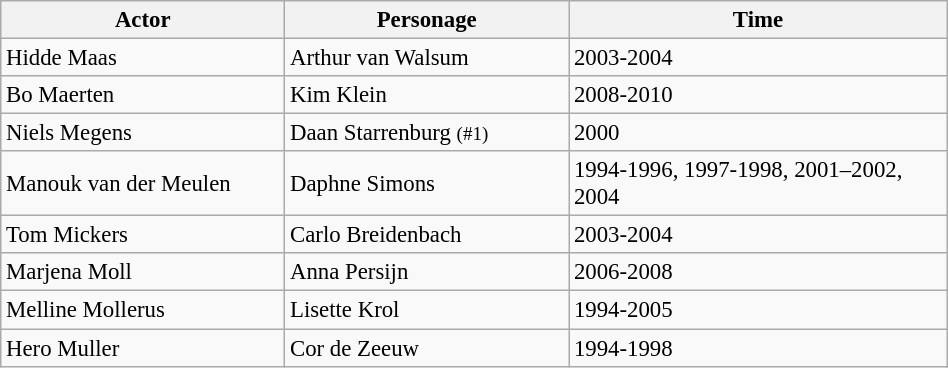<table class="wikitable sortable" width="50%" style="font-size:95%">
<tr>
<th width="30%">Actor</th>
<th width="30%">Personage</th>
<th width="40%">Time</th>
</tr>
<tr>
<td>Hidde Maas</td>
<td>Arthur van Walsum</td>
<td>2003-2004</td>
</tr>
<tr>
<td>Bo Maerten</td>
<td>Kim Klein</td>
<td>2008-2010</td>
</tr>
<tr>
<td>Niels Megens</td>
<td>Daan Starrenburg <small> (#1) </small></td>
<td>2000</td>
</tr>
<tr>
<td>Manouk van der Meulen</td>
<td>Daphne Simons</td>
<td>1994-1996, 1997-1998, 2001–2002, 2004</td>
</tr>
<tr>
<td>Tom Mickers</td>
<td>Carlo Breidenbach</td>
<td>2003-2004</td>
</tr>
<tr>
<td>Marjena Moll</td>
<td>Anna Persijn</td>
<td>2006-2008</td>
</tr>
<tr>
<td>Melline Mollerus</td>
<td>Lisette Krol</td>
<td>1994-2005</td>
</tr>
<tr>
<td>Hero Muller</td>
<td>Cor de Zeeuw</td>
<td>1994-1998</td>
</tr>
</table>
